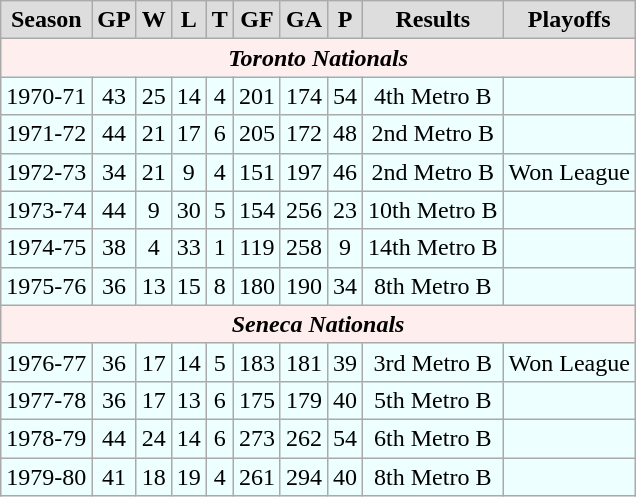<table class="wikitable">
<tr align="center"  bgcolor="#dddddd">
<td><strong>Season</strong></td>
<td><strong>GP</strong></td>
<td><strong>W</strong></td>
<td><strong>L</strong></td>
<td><strong>T</strong></td>
<td><strong>GF</strong></td>
<td><strong>GA</strong></td>
<td><strong>P</strong></td>
<td><strong>Results</strong></td>
<td><strong>Playoffs</strong></td>
</tr>
<tr align="center"  bgcolor="#ffeeee">
<td colspan="11"><strong><em>Toronto Nationals</em></strong></td>
</tr>
<tr align="center" bgcolor="#EEFFFF">
<td>1970-71</td>
<td>43</td>
<td>25</td>
<td>14</td>
<td>4</td>
<td>201</td>
<td>174</td>
<td>54</td>
<td>4th Metro B</td>
<td></td>
</tr>
<tr align="center" bgcolor="#EEFFFF">
<td>1971-72</td>
<td>44</td>
<td>21</td>
<td>17</td>
<td>6</td>
<td>205</td>
<td>172</td>
<td>48</td>
<td>2nd Metro B</td>
<td></td>
</tr>
<tr align="center" bgcolor="#EEFFFF">
<td>1972-73</td>
<td>34</td>
<td>21</td>
<td>9</td>
<td>4</td>
<td>151</td>
<td>197</td>
<td>46</td>
<td>2nd Metro B</td>
<td>Won League</td>
</tr>
<tr align="center" bgcolor="#EEFFFF">
<td>1973-74</td>
<td>44</td>
<td>9</td>
<td>30</td>
<td>5</td>
<td>154</td>
<td>256</td>
<td>23</td>
<td>10th Metro B</td>
<td></td>
</tr>
<tr align="center"  bgcolor="#EEFFFF">
<td>1974-75</td>
<td>38</td>
<td>4</td>
<td>33</td>
<td>1</td>
<td>119</td>
<td>258</td>
<td>9</td>
<td>14th Metro B</td>
<td></td>
</tr>
<tr align="center"  bgcolor="#EEFFFF">
<td>1975-76</td>
<td>36</td>
<td>13</td>
<td>15</td>
<td>8</td>
<td>180</td>
<td>190</td>
<td>34</td>
<td>8th Metro B</td>
<td></td>
</tr>
<tr align="center"  bgcolor="#ffeeee">
<td colspan="11"><strong><em>Seneca Nationals</em></strong></td>
</tr>
<tr align="center" bgcolor="#EEFFFF">
<td>1976-77</td>
<td>36</td>
<td>17</td>
<td>14</td>
<td>5</td>
<td>183</td>
<td>181</td>
<td>39</td>
<td>3rd Metro B</td>
<td>Won League</td>
</tr>
<tr align="center" bgcolor="#EEFFFF">
<td>1977-78</td>
<td>36</td>
<td>17</td>
<td>13</td>
<td>6</td>
<td>175</td>
<td>179</td>
<td>40</td>
<td>5th Metro B</td>
<td></td>
</tr>
<tr align="center" bgcolor="#EEFFFF">
<td>1978-79</td>
<td>44</td>
<td>24</td>
<td>14</td>
<td>6</td>
<td>273</td>
<td>262</td>
<td>54</td>
<td>6th Metro B</td>
<td></td>
</tr>
<tr align="center" bgcolor="#EEFFFF">
<td>1979-80</td>
<td>41</td>
<td>18</td>
<td>19</td>
<td>4</td>
<td>261</td>
<td>294</td>
<td>40</td>
<td>8th Metro B</td>
<td></td>
</tr>
</table>
